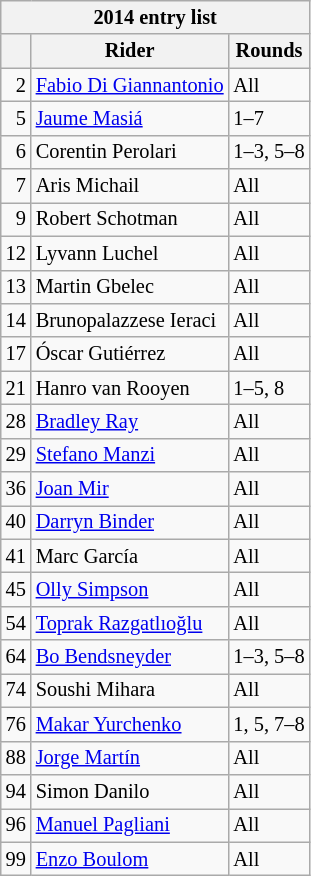<table class="wikitable" style="font-size: 85%">
<tr>
<th colspan=3>2014 entry list</th>
</tr>
<tr>
<th></th>
<th>Rider</th>
<th>Rounds</th>
</tr>
<tr>
<td align=right>2</td>
<td> <a href='#'>Fabio Di Giannantonio</a></td>
<td>All</td>
</tr>
<tr>
<td align=right>5</td>
<td> <a href='#'>Jaume Masiá</a></td>
<td>1–7</td>
</tr>
<tr>
<td align=right>6</td>
<td> Corentin Perolari</td>
<td>1–3, 5–8</td>
</tr>
<tr>
<td align=right>7</td>
<td> Aris Michail</td>
<td>All</td>
</tr>
<tr>
<td align=right>9</td>
<td> Robert Schotman</td>
<td>All</td>
</tr>
<tr>
<td align=right>12</td>
<td> Lyvann Luchel</td>
<td>All</td>
</tr>
<tr>
<td align=right>13</td>
<td> Martin Gbelec</td>
<td>All</td>
</tr>
<tr>
<td align=right>14</td>
<td> Brunopalazzese Ieraci</td>
<td>All</td>
</tr>
<tr>
<td align=right>17</td>
<td> Óscar Gutiérrez</td>
<td>All</td>
</tr>
<tr>
<td align=right>21</td>
<td> Hanro van Rooyen</td>
<td>1–5, 8</td>
</tr>
<tr>
<td align=right>28</td>
<td> <a href='#'>Bradley Ray</a></td>
<td>All</td>
</tr>
<tr>
<td align=right>29</td>
<td> <a href='#'>Stefano Manzi</a></td>
<td>All</td>
</tr>
<tr>
<td align=right>36</td>
<td> <a href='#'>Joan Mir</a></td>
<td>All</td>
</tr>
<tr>
<td align=right>40</td>
<td> <a href='#'>Darryn Binder</a></td>
<td>All</td>
</tr>
<tr>
<td align=right>41</td>
<td> Marc García</td>
<td>All</td>
</tr>
<tr>
<td align=right>45</td>
<td> <a href='#'>Olly Simpson</a></td>
<td>All</td>
</tr>
<tr>
<td align=right>54</td>
<td> <a href='#'>Toprak Razgatlıoğlu</a></td>
<td>All</td>
</tr>
<tr>
<td align=right>64</td>
<td> <a href='#'>Bo Bendsneyder</a></td>
<td>1–3, 5–8</td>
</tr>
<tr>
<td align=right>74</td>
<td> Soushi Mihara</td>
<td>All</td>
</tr>
<tr>
<td align=right>76</td>
<td> <a href='#'>Makar Yurchenko</a></td>
<td>1, 5, 7–8</td>
</tr>
<tr>
<td align=right>88</td>
<td> <a href='#'>Jorge Martín</a></td>
<td>All</td>
</tr>
<tr>
<td align=right>94</td>
<td> Simon Danilo</td>
<td>All</td>
</tr>
<tr>
<td align=right>96</td>
<td> <a href='#'>Manuel Pagliani</a></td>
<td>All</td>
</tr>
<tr>
<td align=right>99</td>
<td> <a href='#'>Enzo Boulom</a></td>
<td>All</td>
</tr>
</table>
